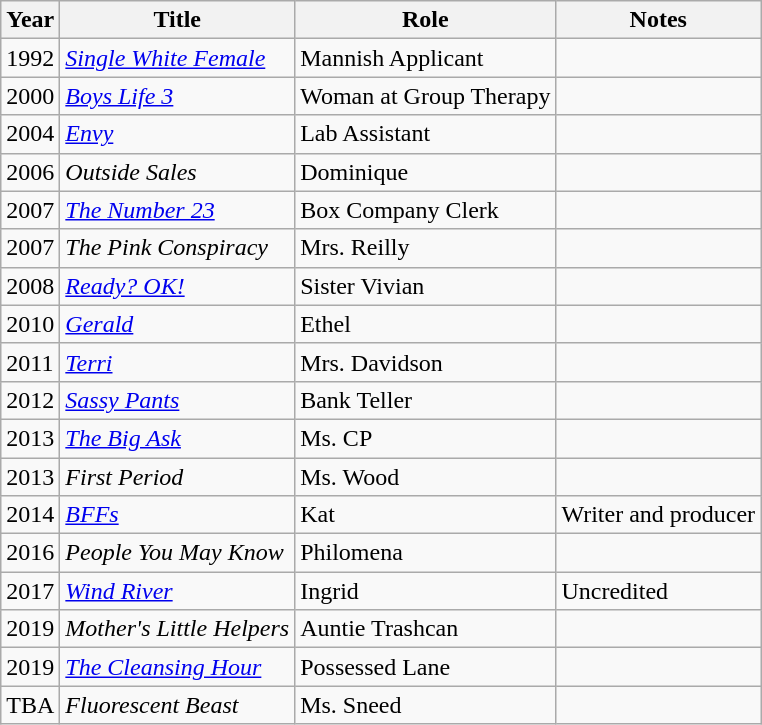<table class="wikitable sortable">
<tr>
<th>Year</th>
<th>Title</th>
<th>Role</th>
<th>Notes</th>
</tr>
<tr>
<td>1992</td>
<td><em><a href='#'>Single White Female</a></em></td>
<td>Mannish Applicant</td>
<td></td>
</tr>
<tr>
<td>2000</td>
<td><em><a href='#'>Boys Life 3</a></em></td>
<td>Woman at Group Therapy</td>
<td></td>
</tr>
<tr>
<td>2004</td>
<td><a href='#'><em>Envy</em></a></td>
<td>Lab Assistant</td>
<td></td>
</tr>
<tr>
<td>2006</td>
<td><em>Outside Sales</em></td>
<td>Dominique</td>
<td></td>
</tr>
<tr>
<td>2007</td>
<td><em><a href='#'>The Number 23</a></em></td>
<td>Box Company Clerk</td>
<td></td>
</tr>
<tr>
<td>2007</td>
<td><em>The Pink Conspiracy</em></td>
<td>Mrs. Reilly</td>
<td></td>
</tr>
<tr>
<td>2008</td>
<td><em><a href='#'>Ready? OK!</a></em></td>
<td>Sister Vivian</td>
<td></td>
</tr>
<tr>
<td>2010</td>
<td><a href='#'><em>Gerald</em></a></td>
<td>Ethel</td>
<td></td>
</tr>
<tr>
<td>2011</td>
<td><a href='#'><em>Terri</em></a></td>
<td>Mrs. Davidson</td>
<td></td>
</tr>
<tr>
<td>2012</td>
<td><em><a href='#'>Sassy Pants</a></em></td>
<td>Bank Teller</td>
<td></td>
</tr>
<tr>
<td>2013</td>
<td><a href='#'><em>The Big Ask</em></a></td>
<td>Ms. CP</td>
<td></td>
</tr>
<tr>
<td>2013</td>
<td><em>First Period</em></td>
<td>Ms. Wood</td>
<td></td>
</tr>
<tr>
<td>2014</td>
<td><em><a href='#'>BFFs</a></em></td>
<td>Kat</td>
<td>Writer and producer</td>
</tr>
<tr>
<td>2016</td>
<td><em>People You May Know</em></td>
<td>Philomena</td>
<td></td>
</tr>
<tr>
<td>2017</td>
<td><a href='#'><em>Wind River</em></a></td>
<td>Ingrid</td>
<td>Uncredited</td>
</tr>
<tr>
<td>2019</td>
<td><em>Mother's Little Helpers</em></td>
<td>Auntie Trashcan</td>
<td></td>
</tr>
<tr>
<td>2019</td>
<td><em><a href='#'>The Cleansing Hour</a></em></td>
<td>Possessed Lane</td>
<td></td>
</tr>
<tr>
<td>TBA</td>
<td><em>Fluorescent Beast</em></td>
<td>Ms. Sneed</td>
<td></td>
</tr>
</table>
